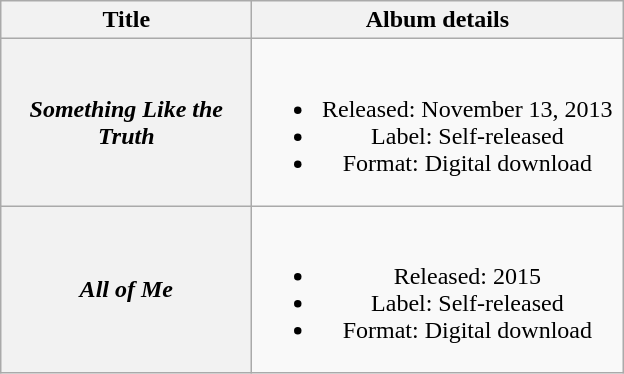<table class="wikitable plainrowheaders" style="text-align:center;">
<tr>
<th scope="col" style="width:10em;">Title</th>
<th scope="col" style="width:15em;">Album details</th>
</tr>
<tr>
<th scope="row"><em>Something Like the Truth</em></th>
<td><br><ul><li>Released: November 13, 2013</li><li>Label: Self-released</li><li>Format: Digital download</li></ul></td>
</tr>
<tr>
<th - scope="row"><em>All of Me</em></th>
<td><br><ul><li>Released: 2015</li><li>Label: Self-released</li><li>Format: Digital download</li></ul></td>
</tr>
</table>
